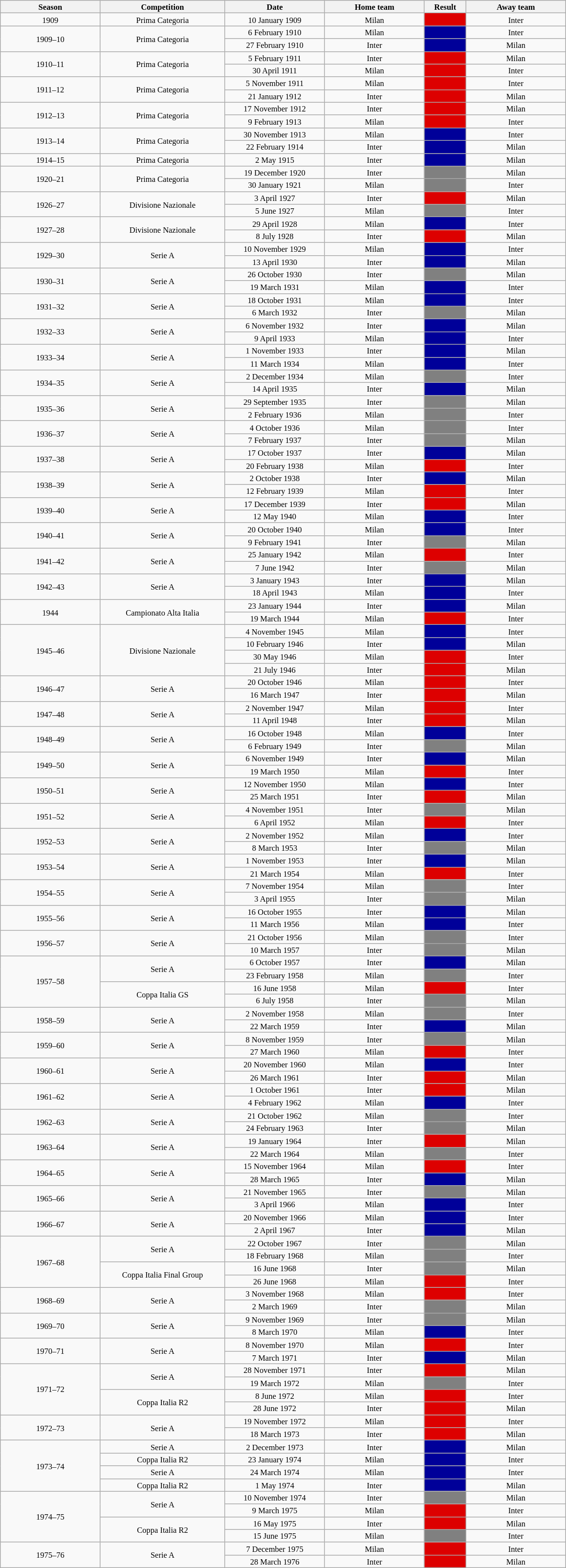<table class="wikitable" style="text-align: center; width=20%; font-size: 11px">
<tr>
<th rowspan=1 width=12%>Season</th>
<th rowspan=1 width=15%>Competition</th>
<th rowspan=1 width=12%>Date</th>
<th rowspan=1 width=12%>Home team</th>
<th rowspan=1 width=5%>Result</th>
<th rowspan=1 width=12%>Away team</th>
</tr>
<tr>
<td>1909</td>
<td>Prima Categoria</td>
<td>10 January 1909</td>
<td>Milan</td>
<td style="background:#d00;"></td>
<td>Inter</td>
</tr>
<tr>
<td rowspan=2>1909–10</td>
<td rowspan=2>Prima Categoria</td>
<td>6 February 1910</td>
<td>Milan</td>
<td style="background:#009;"></td>
<td>Inter</td>
</tr>
<tr>
<td>27 February 1910</td>
<td>Inter</td>
<td style="background:#009"></td>
<td>Milan</td>
</tr>
<tr>
<td rowspan=2>1910–11</td>
<td rowspan=2>Prima Categoria</td>
<td>5 February 1911</td>
<td>Inter</td>
<td style="background:#d00"></td>
<td>Milan</td>
</tr>
<tr>
<td>30 April 1911</td>
<td>Milan</td>
<td style="background:#d00"></td>
<td>Inter</td>
</tr>
<tr>
<td rowspan=2>1911–12</td>
<td rowspan=2>Prima Categoria</td>
<td>5 November 1911</td>
<td>Milan</td>
<td style="background:#d00"></td>
<td>Inter</td>
</tr>
<tr>
<td>21 January 1912</td>
<td>Inter</td>
<td style="background:#d00"></td>
<td>Milan</td>
</tr>
<tr>
<td rowspan=2>1912–13</td>
<td rowspan=2>Prima Categoria</td>
<td>17 November 1912</td>
<td>Inter</td>
<td style="background:#d00"></td>
<td>Milan</td>
</tr>
<tr>
<td>9 February 1913</td>
<td>Milan</td>
<td style="background:#d00"></td>
<td>Inter</td>
</tr>
<tr>
<td rowspan=2>1913–14</td>
<td rowspan=2>Prima Categoria</td>
<td>30 November 1913</td>
<td>Milan</td>
<td style="background:#009"></td>
<td>Inter</td>
</tr>
<tr>
<td>22 February 1914</td>
<td>Inter</td>
<td style="background:#009"></td>
<td>Milan</td>
</tr>
<tr>
<td>1914–15</td>
<td>Prima Categoria</td>
<td>2 May 1915</td>
<td>Inter</td>
<td style="background:#009"></td>
<td>Milan</td>
</tr>
<tr>
<td rowspan=2>1920–21</td>
<td rowspan=2>Prima Categoria</td>
<td>19 December 1920</td>
<td>Inter</td>
<td style="background:#808080"></td>
<td>Milan</td>
</tr>
<tr>
<td>30 January 1921</td>
<td>Milan</td>
<td style="background:#808080"></td>
<td>Inter</td>
</tr>
<tr>
<td rowspan=2>1926–27</td>
<td rowspan=2>Divisione Nazionale</td>
<td>3 April 1927</td>
<td>Inter</td>
<td style="background:#d00"></td>
<td>Milan</td>
</tr>
<tr>
<td>5 June 1927</td>
<td>Milan</td>
<td style="background:#808080"></td>
<td>Inter</td>
</tr>
<tr>
<td rowspan=2>1927–28</td>
<td rowspan=2>Divisione Nazionale</td>
<td>29 April 1928</td>
<td>Milan</td>
<td style="background:#009"></td>
<td>Inter</td>
</tr>
<tr>
<td>8 July 1928</td>
<td>Inter</td>
<td style="background:#d00"></td>
<td>Milan</td>
</tr>
<tr>
<td rowspan=2>1929–30</td>
<td rowspan=2>Serie A</td>
<td>10 November 1929</td>
<td>Milan</td>
<td style="background:#009"></td>
<td>Inter</td>
</tr>
<tr>
<td>13 April 1930</td>
<td>Inter</td>
<td style="background:#009"></td>
<td>Milan</td>
</tr>
<tr>
<td rowspan=2>1930–31</td>
<td rowspan=2>Serie A</td>
<td>26 October 1930</td>
<td>Inter</td>
<td style="background:#808080"></td>
<td>Milan</td>
</tr>
<tr>
<td>19 March 1931</td>
<td>Milan</td>
<td style="background:#009"></td>
<td>Inter</td>
</tr>
<tr>
<td rowspan=2>1931–32</td>
<td rowspan=2>Serie A</td>
<td>18 October 1931</td>
<td>Milan</td>
<td style="background:#009"></td>
<td>Inter</td>
</tr>
<tr>
<td>6 March 1932</td>
<td>Inter</td>
<td style="background:#808080"></td>
<td>Milan</td>
</tr>
<tr>
<td rowspan=2>1932–33</td>
<td rowspan=2>Serie A</td>
<td>6 November 1932</td>
<td>Inter</td>
<td style="background:#009"></td>
<td>Milan</td>
</tr>
<tr>
<td>9 April 1933</td>
<td>Milan</td>
<td style="background:#009"></td>
<td>Inter</td>
</tr>
<tr>
<td rowspan=2>1933–34</td>
<td rowspan=2>Serie A</td>
<td>1 November 1933</td>
<td>Inter</td>
<td style="background:#009"></td>
<td>Milan</td>
</tr>
<tr>
<td>11 March 1934</td>
<td>Milan</td>
<td style="background:#009"></td>
<td>Inter</td>
</tr>
<tr>
<td rowspan=2>1934–35</td>
<td rowspan=2>Serie A</td>
<td>2 December 1934</td>
<td>Milan</td>
<td style="background:#808080"></td>
<td>Inter</td>
</tr>
<tr>
<td>14 April 1935</td>
<td>Inter</td>
<td style="background:#009"></td>
<td>Milan</td>
</tr>
<tr>
<td rowspan=2>1935–36</td>
<td rowspan=2>Serie A</td>
<td>29 September 1935</td>
<td>Inter</td>
<td style="background:#808080"></td>
<td>Milan</td>
</tr>
<tr>
<td>2 February 1936</td>
<td>Milan</td>
<td style="background:#808080"></td>
<td>Inter</td>
</tr>
<tr>
<td rowspan=2>1936–37</td>
<td rowspan=2>Serie A</td>
<td>4 October 1936</td>
<td>Milan</td>
<td style="background:#808080"></td>
<td>Inter</td>
</tr>
<tr>
<td>7 February 1937</td>
<td>Inter</td>
<td style="background:#808080"></td>
<td>Milan</td>
</tr>
<tr>
<td rowspan=2>1937–38</td>
<td rowspan=2>Serie A</td>
<td>17 October 1937</td>
<td>Inter</td>
<td style="background:#009"></td>
<td>Milan</td>
</tr>
<tr>
<td>20 February 1938</td>
<td>Milan</td>
<td style="background:#d00"></td>
<td>Inter</td>
</tr>
<tr>
<td rowspan=2>1938–39</td>
<td rowspan=2>Serie A</td>
<td>2 October 1938</td>
<td>Inter</td>
<td style="background:#009"></td>
<td>Milan</td>
</tr>
<tr>
<td>12 February 1939</td>
<td>Milan</td>
<td style="background:#d00"></td>
<td>Inter</td>
</tr>
<tr>
<td rowspan=2>1939–40</td>
<td rowspan=2>Serie A</td>
<td>17 December 1939</td>
<td>Inter</td>
<td style="background:#d00"></td>
<td>Milan</td>
</tr>
<tr>
<td>12 May 1940</td>
<td>Milan</td>
<td style="background:#009"></td>
<td>Inter</td>
</tr>
<tr>
<td rowspan=2>1940–41</td>
<td rowspan=2>Serie A</td>
<td>20 October 1940</td>
<td>Milan</td>
<td style="background:#009"></td>
<td>Inter</td>
</tr>
<tr>
<td>9 February 1941</td>
<td>Inter</td>
<td style="background:#808080"></td>
<td>Milan</td>
</tr>
<tr>
<td rowspan=2>1941–42</td>
<td rowspan=2>Serie A</td>
<td>25 January 1942</td>
<td>Milan</td>
<td style="background:#d00"></td>
<td>Inter</td>
</tr>
<tr>
<td>7 June 1942</td>
<td>Inter</td>
<td style="background:#808080"></td>
<td>Milan</td>
</tr>
<tr>
<td rowspan=2>1942–43</td>
<td rowspan=2>Serie A</td>
<td>3 January 1943</td>
<td>Inter</td>
<td style="background:#009"></td>
<td>Milan</td>
</tr>
<tr>
<td>18 April 1943</td>
<td>Milan</td>
<td style="background:#009"></td>
<td>Inter</td>
</tr>
<tr>
<td rowspan=2>1944</td>
<td rowspan=2>Campionato Alta Italia</td>
<td>23 January 1944</td>
<td>Inter</td>
<td style="background:#009"></td>
<td>Milan</td>
</tr>
<tr>
<td>19 March 1944</td>
<td>Milan</td>
<td style="background:#d00"></td>
<td>Inter</td>
</tr>
<tr>
<td rowspan=4>1945–46</td>
<td rowspan=4>Divisione Nazionale</td>
<td>4 November 1945</td>
<td>Milan</td>
<td style="background:#009"></td>
<td>Inter</td>
</tr>
<tr>
<td>10 February 1946</td>
<td>Inter</td>
<td style="background:#009"></td>
<td>Milan</td>
</tr>
<tr>
<td>30 May 1946</td>
<td>Milan</td>
<td style="background:#d00"></td>
<td>Inter</td>
</tr>
<tr>
<td>21 July 1946</td>
<td>Inter</td>
<td style="background:#d00"></td>
<td>Milan</td>
</tr>
<tr>
<td rowspan=2>1946–47</td>
<td rowspan=2>Serie A</td>
<td>20 October 1946</td>
<td>Milan</td>
<td style="background:#d00"></td>
<td>Inter</td>
</tr>
<tr>
<td>16 March 1947</td>
<td>Inter</td>
<td style="background:#d00"></td>
<td>Milan</td>
</tr>
<tr>
<td rowspan=2>1947–48</td>
<td rowspan=2>Serie A</td>
<td>2 November 1947</td>
<td>Milan</td>
<td style="background:#d00"></td>
<td>Inter</td>
</tr>
<tr>
<td>11 April 1948</td>
<td>Inter</td>
<td style="background:#d00"></td>
<td>Milan</td>
</tr>
<tr>
<td rowspan=2>1948–49</td>
<td rowspan=2>Serie A</td>
<td>16 October 1948</td>
<td>Milan</td>
<td style="background:#009"></td>
<td>Inter</td>
</tr>
<tr>
<td>6 February 1949</td>
<td>Inter</td>
<td style="background:#808080"></td>
<td>Milan</td>
</tr>
<tr>
<td rowspan=2>1949–50</td>
<td rowspan=2>Serie A</td>
<td>6 November 1949</td>
<td>Inter</td>
<td style="background:#009"></td>
<td>Milan</td>
</tr>
<tr>
<td>19 March 1950</td>
<td>Milan</td>
<td style="background:#d00"></td>
<td>Inter</td>
</tr>
<tr>
<td rowspan=2>1950–51</td>
<td rowspan=2>Serie A</td>
<td>12 November 1950</td>
<td>Milan</td>
<td style="background:#009"></td>
<td>Inter</td>
</tr>
<tr>
<td>25 March 1951</td>
<td>Inter</td>
<td style="background:#d00"></td>
<td>Milan</td>
</tr>
<tr>
<td rowspan=2>1951–52</td>
<td rowspan=2>Serie A</td>
<td>4 November 1951</td>
<td>Inter</td>
<td style="background:#808080"></td>
<td>Milan</td>
</tr>
<tr>
<td>6 April 1952</td>
<td>Milan</td>
<td style="background:#d00"></td>
<td>Inter</td>
</tr>
<tr>
<td rowspan=2>1952–53</td>
<td rowspan=2>Serie A</td>
<td>2 November 1952</td>
<td>Milan</td>
<td style="background:#009"></td>
<td>Inter</td>
</tr>
<tr>
<td>8 March 1953</td>
<td>Inter</td>
<td style="background:#808080"></td>
<td>Milan</td>
</tr>
<tr>
<td rowspan=2>1953–54</td>
<td rowspan=2>Serie A</td>
<td>1 November 1953</td>
<td>Inter</td>
<td style="background:#009"></td>
<td>Milan</td>
</tr>
<tr>
<td>21 March 1954</td>
<td>Milan</td>
<td style="background:#d00"></td>
<td>Inter</td>
</tr>
<tr>
<td rowspan=2>1954–55</td>
<td rowspan=2>Serie A</td>
<td>7 November 1954</td>
<td>Milan</td>
<td style="background:#808080"></td>
<td>Inter</td>
</tr>
<tr>
<td>3 April 1955</td>
<td>Inter</td>
<td style="background:#808080"></td>
<td>Milan</td>
</tr>
<tr>
<td rowspan=2>1955–56</td>
<td rowspan=2>Serie A</td>
<td>16 October 1955</td>
<td>Inter</td>
<td style="background:#009"></td>
<td>Milan</td>
</tr>
<tr>
<td>11 March 1956</td>
<td>Milan</td>
<td style="background:#009"></td>
<td>Inter</td>
</tr>
<tr>
<td rowspan=2>1956–57</td>
<td rowspan=2>Serie A</td>
<td>21 October 1956</td>
<td>Milan</td>
<td style="background:#808080"></td>
<td>Inter</td>
</tr>
<tr>
<td>10 March 1957</td>
<td>Inter</td>
<td style="background:#808080"></td>
<td>Milan</td>
</tr>
<tr>
<td rowspan=4>1957–58</td>
<td rowspan=2>Serie A</td>
<td>6 October 1957</td>
<td>Inter</td>
<td style="background:#009"></td>
<td>Milan</td>
</tr>
<tr>
<td>23 February 1958</td>
<td>Milan</td>
<td style="background:#808080"></td>
<td>Inter</td>
</tr>
<tr>
<td rowspan=2>Coppa Italia GS</td>
<td>16 June 1958</td>
<td>Milan</td>
<td style="background:#d00"></td>
<td>Inter</td>
</tr>
<tr>
<td>6 July 1958</td>
<td>Inter</td>
<td style="background:#808080"></td>
<td>Milan</td>
</tr>
<tr>
<td rowspan=2>1958–59</td>
<td rowspan=2>Serie A</td>
<td>2 November 1958</td>
<td>Milan</td>
<td bgcolor=808080></td>
<td>Inter</td>
</tr>
<tr>
<td>22 March 1959</td>
<td>Inter</td>
<td bgcolor=#009></td>
<td>Milan</td>
</tr>
<tr>
<td rowspan=2>1959–60</td>
<td rowspan=2>Serie A</td>
<td>8 November 1959</td>
<td>Inter</td>
<td bgcolor=808080></td>
<td>Milan</td>
</tr>
<tr>
<td>27 March 1960</td>
<td>Milan</td>
<td bgcolor=#d00></td>
<td>Inter</td>
</tr>
<tr>
<td rowspan=2>1960–61</td>
<td rowspan=2>Serie A</td>
<td>20 November 1960</td>
<td>Milan</td>
<td bgcolor=#009></td>
<td>Inter</td>
</tr>
<tr>
<td>26 March 1961</td>
<td>Inter</td>
<td bgcolor=#d00></td>
<td>Milan</td>
</tr>
<tr>
<td rowspan=2>1961–62</td>
<td rowspan=2>Serie A</td>
<td>1 October 1961</td>
<td>Inter</td>
<td bgcolor=#d00></td>
<td>Milan</td>
</tr>
<tr>
<td>4 February 1962</td>
<td>Milan</td>
<td bgcolor=#009></td>
<td>Inter</td>
</tr>
<tr>
<td rowspan=2>1962–63</td>
<td rowspan=2>Serie A</td>
<td>21 October 1962</td>
<td>Milan</td>
<td bgcolor=808080></td>
<td>Inter</td>
</tr>
<tr>
<td>24 February 1963</td>
<td>Inter</td>
<td bgcolor=808080></td>
<td>Milan</td>
</tr>
<tr>
<td rowspan=2>1963–64</td>
<td rowspan=2>Serie A</td>
<td>19 January 1964</td>
<td>Inter</td>
<td bgcolor=#d00></td>
<td>Milan</td>
</tr>
<tr>
<td>22 March 1964</td>
<td>Milan</td>
<td bgcolor=808080></td>
<td>Inter</td>
</tr>
<tr>
<td rowspan=2>1964–65</td>
<td rowspan=2>Serie A</td>
<td>15 November 1964</td>
<td>Milan</td>
<td bgcolor=#d00></td>
<td>Inter</td>
</tr>
<tr>
<td>28 March 1965</td>
<td>Inter</td>
<td bgcolor=#009></td>
<td>Milan</td>
</tr>
<tr>
<td rowspan=2>1965–66</td>
<td rowspan=2>Serie A</td>
<td>21 November 1965</td>
<td>Inter</td>
<td bgcolor=808080></td>
<td>Milan</td>
</tr>
<tr>
<td>3 April 1966</td>
<td>Milan</td>
<td bgcolor=#009></td>
<td>Inter</td>
</tr>
<tr>
<td rowspan=2>1966–67</td>
<td rowspan=2>Serie A</td>
<td>20 November 1966</td>
<td>Milan</td>
<td bgcolor=#009></td>
<td>Inter</td>
</tr>
<tr>
<td>2 April 1967</td>
<td>Inter</td>
<td bgcolor=#009></td>
<td>Milan</td>
</tr>
<tr>
<td rowspan=4>1967–68</td>
<td rowspan=2>Serie A</td>
<td>22 October 1967</td>
<td>Inter</td>
<td bgcolor=808080></td>
<td>Milan</td>
</tr>
<tr>
<td>18 February 1968</td>
<td>Milan</td>
<td bgcolor=808080></td>
<td>Inter</td>
</tr>
<tr>
<td rowspan=2>Coppa Italia Final Group</td>
<td>16 June 1968</td>
<td>Inter</td>
<td bgcolor=808080></td>
<td>Milan</td>
</tr>
<tr>
<td>26 June 1968</td>
<td>Milan</td>
<td bgcolor=#d00></td>
<td>Inter</td>
</tr>
<tr>
<td rowspan=2>1968–69</td>
<td rowspan=2>Serie A</td>
<td>3 November 1968</td>
<td>Milan</td>
<td bgcolor=#d00></td>
<td>Inter</td>
</tr>
<tr>
<td>2 March 1969</td>
<td>Inter</td>
<td bgcolor=808080></td>
<td>Milan</td>
</tr>
<tr>
<td rowspan=2>1969–70</td>
<td rowspan=2>Serie A</td>
<td>9 November 1969</td>
<td>Inter</td>
<td bgcolor=808080></td>
<td>Milan</td>
</tr>
<tr>
<td>8 March 1970</td>
<td>Milan</td>
<td bgcolor=#009></td>
<td>Inter</td>
</tr>
<tr>
<td rowspan=2>1970–71</td>
<td rowspan=2>Serie A</td>
<td>8 November 1970</td>
<td>Milan</td>
<td bgcolor=#d00></td>
<td>Inter</td>
</tr>
<tr>
<td>7 March 1971</td>
<td>Inter</td>
<td bgcolor=#009></td>
<td>Milan</td>
</tr>
<tr>
<td rowspan=4>1971–72</td>
<td rowspan=2>Serie A</td>
<td>28 November 1971</td>
<td>Inter</td>
<td bgcolor=#d00></td>
<td>Milan</td>
</tr>
<tr>
<td>19 March 1972</td>
<td>Milan</td>
<td bgcolor=808080></td>
<td>Inter</td>
</tr>
<tr>
<td rowspan=2>Coppa Italia R2</td>
<td>8 June 1972</td>
<td>Milan</td>
<td bgcolor=#d00></td>
<td>Inter</td>
</tr>
<tr>
<td>28 June 1972</td>
<td>Inter</td>
<td bgcolor=#d00></td>
<td>Milan</td>
</tr>
<tr>
<td rowspan=2>1972–73</td>
<td rowspan=2>Serie A</td>
<td>19 November 1972</td>
<td>Milan</td>
<td bgcolor=#d00></td>
<td>Inter</td>
</tr>
<tr>
<td>18 March 1973</td>
<td>Inter</td>
<td bgcolor=#d00></td>
<td>Milan</td>
</tr>
<tr>
<td rowspan=4>1973–74</td>
<td>Serie A</td>
<td>2 December 1973</td>
<td>Inter</td>
<td bgcolor=#009></td>
<td>Milan</td>
</tr>
<tr>
<td>Coppa Italia R2</td>
<td>23 January 1974</td>
<td>Milan</td>
<td bgcolor=#009></td>
<td>Inter</td>
</tr>
<tr>
<td>Serie A</td>
<td>24 March 1974</td>
<td>Milan</td>
<td bgcolor=#009></td>
<td>Inter</td>
</tr>
<tr>
<td>Coppa Italia R2</td>
<td>1 May 1974</td>
<td>Inter</td>
<td bgcolor=#009></td>
<td>Milan</td>
</tr>
<tr>
<td rowspan=4>1974–75</td>
<td rowspan=2>Serie A</td>
<td>10 November 1974</td>
<td>Inter</td>
<td bgcolor=808080></td>
<td>Milan</td>
</tr>
<tr>
<td>9 March 1975</td>
<td>Milan</td>
<td bgcolor=#d00></td>
<td>Inter</td>
</tr>
<tr>
<td rowspan=2>Coppa Italia R2</td>
<td>16 May 1975</td>
<td>Inter</td>
<td bgcolor=#d00></td>
<td>Milan</td>
</tr>
<tr>
<td>15 June 1975</td>
<td>Milan</td>
<td bgcolor=808080></td>
<td>Inter</td>
</tr>
<tr>
<td rowspan=2>1975–76</td>
<td rowspan=2>Serie A</td>
<td>7 December 1975</td>
<td>Milan</td>
<td bgcolor=#d00></td>
<td>Inter</td>
</tr>
<tr>
<td>28 March 1976</td>
<td>Inter</td>
<td bgcolor=#d00></td>
<td>Milan</td>
</tr>
</table>
